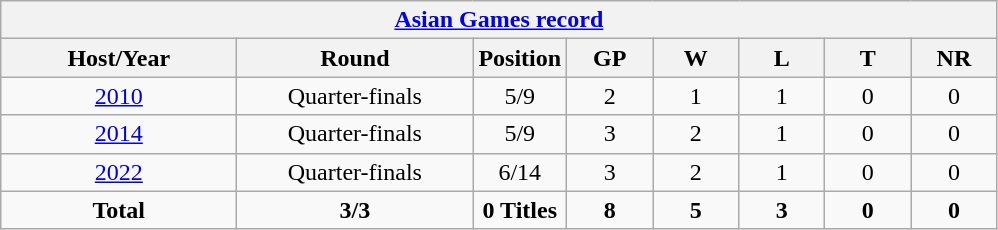<table class="wikitable" style="text-align: center;">
<tr>
<th colspan=8><a href='#'>Asian Games record</a></th>
</tr>
<tr>
<th width=150>Host/Year</th>
<th width=150>Round</th>
<th width=50>Position</th>
<th width=50>GP</th>
<th width=50>W</th>
<th width=50>L</th>
<th width=50>T</th>
<th width=50>NR</th>
</tr>
<tr>
<td> <a href='#'>2010</a></td>
<td>Quarter-finals</td>
<td>5/9</td>
<td>2</td>
<td>1</td>
<td>1</td>
<td>0</td>
<td>0</td>
</tr>
<tr>
<td> <a href='#'>2014</a></td>
<td>Quarter-finals</td>
<td>5/9</td>
<td>3</td>
<td>2</td>
<td>1</td>
<td>0</td>
<td>0</td>
</tr>
<tr>
<td> <a href='#'>2022</a></td>
<td>Quarter-finals</td>
<td>6/14</td>
<td>3</td>
<td>2</td>
<td>1</td>
<td>0</td>
<td>0</td>
</tr>
<tr>
<td><strong>Total</strong></td>
<td><strong>3/3</strong></td>
<td><strong>0 Titles</strong></td>
<td><strong>8</strong></td>
<td><strong>5</strong></td>
<td><strong>3</strong></td>
<td><strong>0</strong></td>
<td><strong>0</strong></td>
</tr>
</table>
